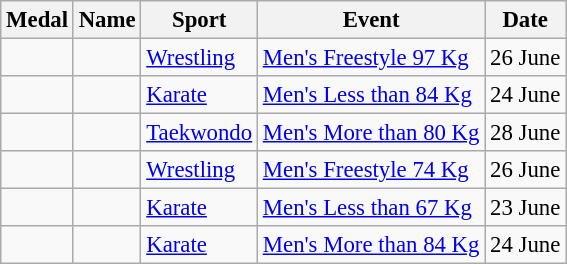<table class="wikitable sortable" style="font-size: 95%;">
<tr>
<th>Medal</th>
<th>Name</th>
<th>Sport</th>
<th>Event</th>
<th>Date</th>
</tr>
<tr>
<td></td>
<td></td>
<td><a href='#'>Wrestling</a></td>
<td><a href='#'>Men's Freestyle 97 Kg</a></td>
<td>26 June</td>
</tr>
<tr>
<td></td>
<td></td>
<td><a href='#'>Karate</a></td>
<td><a href='#'>Men's Less than 84 Kg</a></td>
<td>24 June</td>
</tr>
<tr>
<td></td>
<td></td>
<td><a href='#'>Taekwondo</a></td>
<td><a href='#'>Men's More than 80 Kg</a></td>
<td>28 June</td>
</tr>
<tr>
<td></td>
<td></td>
<td><a href='#'>Wrestling</a></td>
<td><a href='#'>Men's Freestyle 74 Kg</a></td>
<td>26 June</td>
</tr>
<tr>
<td></td>
<td></td>
<td><a href='#'>Karate</a></td>
<td><a href='#'>Men's Less than 67 Kg</a></td>
<td>23 June</td>
</tr>
<tr>
<td></td>
<td></td>
<td><a href='#'>Karate</a></td>
<td><a href='#'>Men's More than 84 Kg</a></td>
<td>24 June</td>
</tr>
</table>
